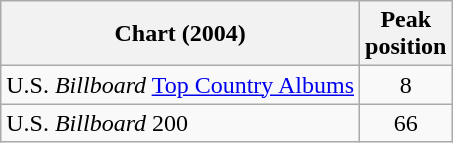<table class="wikitable">
<tr>
<th>Chart (2004)</th>
<th>Peak<br>position</th>
</tr>
<tr>
<td>U.S. <em>Billboard</em> <a href='#'>Top Country Albums</a></td>
<td align="center">8</td>
</tr>
<tr>
<td>U.S. <em>Billboard</em> 200</td>
<td align="center">66</td>
</tr>
</table>
